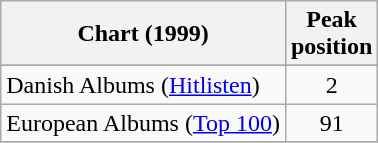<table class="wikitable sortable">
<tr>
<th>Chart (1999)</th>
<th>Peak<br>position</th>
</tr>
<tr>
</tr>
<tr>
<td>Danish Albums (<a href='#'>Hitlisten</a>)</td>
<td align="center">2</td>
</tr>
<tr>
<td>European Albums (<a href='#'>Top 100</a>)</td>
<td align="center">91</td>
</tr>
<tr>
</tr>
</table>
